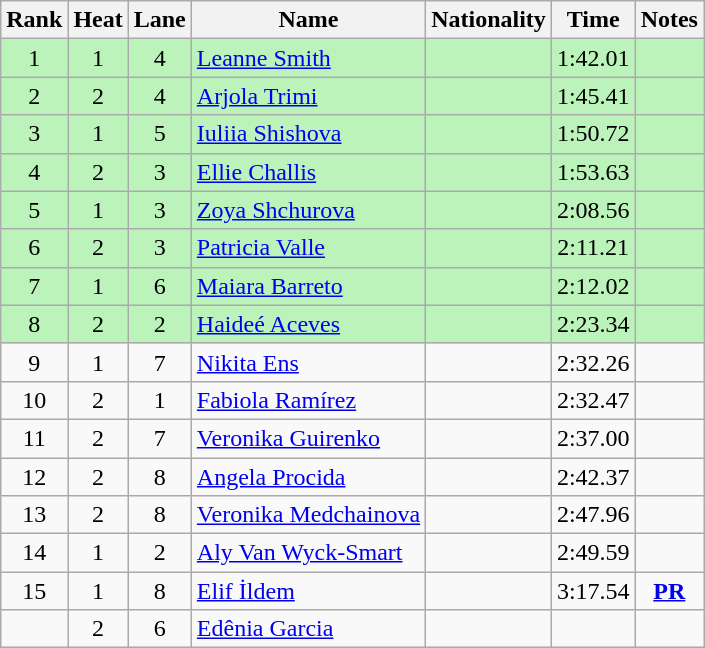<table class="wikitable sortable" style="text-align:center">
<tr>
<th>Rank</th>
<th>Heat</th>
<th>Lane</th>
<th>Name</th>
<th>Nationality</th>
<th>Time</th>
<th>Notes</th>
</tr>
<tr bgcolor=bbf3bb>
<td>1</td>
<td>1</td>
<td>4</td>
<td align=left><a href='#'>Leanne Smith</a></td>
<td align=left></td>
<td>1:42.01</td>
<td></td>
</tr>
<tr bgcolor=bbf3bb>
<td>2</td>
<td>2</td>
<td>4</td>
<td align=left><a href='#'>Arjola Trimi</a></td>
<td align=left></td>
<td>1:45.41</td>
<td></td>
</tr>
<tr bgcolor=bbf3bb>
<td>3</td>
<td>1</td>
<td>5</td>
<td align=left><a href='#'>Iuliia Shishova</a></td>
<td align=left></td>
<td>1:50.72</td>
<td></td>
</tr>
<tr bgcolor=bbf3bb>
<td>4</td>
<td>2</td>
<td>3</td>
<td align=left><a href='#'>Ellie Challis</a></td>
<td align=left></td>
<td>1:53.63</td>
<td></td>
</tr>
<tr bgcolor=bbf3bb>
<td>5</td>
<td>1</td>
<td>3</td>
<td align=left><a href='#'>Zoya Shchurova</a></td>
<td align=left></td>
<td>2:08.56</td>
<td></td>
</tr>
<tr bgcolor=bbf3bb>
<td>6</td>
<td>2</td>
<td>3</td>
<td align=left><a href='#'>Patricia Valle</a></td>
<td align=left></td>
<td>2:11.21</td>
<td></td>
</tr>
<tr bgcolor=bbf3bb>
<td>7</td>
<td>1</td>
<td>6</td>
<td align=left><a href='#'>Maiara Barreto</a></td>
<td align=left></td>
<td>2:12.02</td>
<td></td>
</tr>
<tr bgcolor=bbf3bb>
<td>8</td>
<td>2</td>
<td>2</td>
<td align=left><a href='#'>Haideé Aceves</a></td>
<td align=left></td>
<td>2:23.34</td>
<td></td>
</tr>
<tr>
<td>9</td>
<td>1</td>
<td>7</td>
<td align=left><a href='#'>Nikita Ens</a></td>
<td align=left></td>
<td>2:32.26</td>
<td></td>
</tr>
<tr>
<td>10</td>
<td>2</td>
<td>1</td>
<td align=left><a href='#'>Fabiola Ramírez</a></td>
<td align=left></td>
<td>2:32.47</td>
<td></td>
</tr>
<tr>
<td>11</td>
<td>2</td>
<td>7</td>
<td align=left><a href='#'>Veronika Guirenko</a></td>
<td align=left></td>
<td>2:37.00</td>
<td></td>
</tr>
<tr>
<td>12</td>
<td>2</td>
<td>8</td>
<td align=left><a href='#'>Angela Procida</a></td>
<td align=left></td>
<td>2:42.37</td>
<td></td>
</tr>
<tr>
<td>13</td>
<td>2</td>
<td>8</td>
<td align=left><a href='#'>Veronika Medchainova</a></td>
<td align=left></td>
<td>2:47.96</td>
<td></td>
</tr>
<tr>
<td>14</td>
<td>1</td>
<td>2</td>
<td align=left><a href='#'>Aly Van Wyck-Smart</a></td>
<td align=left></td>
<td>2:49.59</td>
<td></td>
</tr>
<tr>
<td>15</td>
<td>1</td>
<td>8</td>
<td align=left><a href='#'>Elif İldem</a></td>
<td align=left></td>
<td>3:17.54</td>
<td><strong><a href='#'>PR</a></strong></td>
</tr>
<tr>
<td></td>
<td>2</td>
<td>6</td>
<td align=left><a href='#'>Edênia Garcia</a></td>
<td align=left></td>
<td data-sort-value=9:99.99></td>
<td></td>
</tr>
</table>
